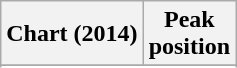<table class="wikitable plainrowheaders sortable">
<tr>
<th scope="col">Chart (2014)</th>
<th scope="col">Peak<br>position</th>
</tr>
<tr>
</tr>
<tr>
</tr>
<tr>
</tr>
<tr>
</tr>
<tr>
</tr>
<tr>
</tr>
<tr>
</tr>
<tr>
</tr>
<tr>
</tr>
</table>
